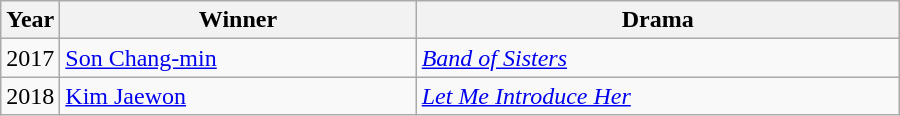<table class="wikitable" style="width:600px">
<tr>
<th width=10>Year</th>
<th>Winner</th>
<th>Drama</th>
</tr>
<tr>
<td>2017</td>
<td><a href='#'>Son Chang-min</a></td>
<td><em><a href='#'>Band of Sisters</a></em></td>
</tr>
<tr>
<td>2018</td>
<td><a href='#'>Kim Jaewon</a></td>
<td><em><a href='#'>Let Me Introduce Her</a></em></td>
</tr>
</table>
